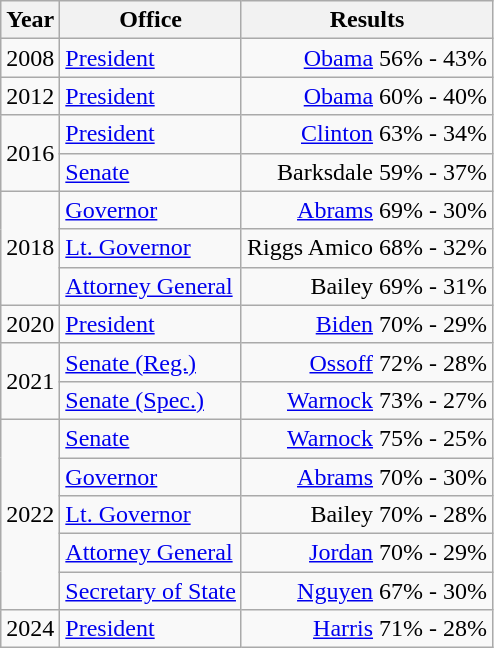<table class=wikitable>
<tr>
<th>Year</th>
<th>Office</th>
<th>Results</th>
</tr>
<tr>
<td>2008</td>
<td><a href='#'>President</a></td>
<td align="right" ><a href='#'>Obama</a> 56% - 43%</td>
</tr>
<tr>
<td>2012</td>
<td><a href='#'>President</a></td>
<td align="right" ><a href='#'>Obama</a> 60% - 40%</td>
</tr>
<tr>
<td rowspan=2>2016</td>
<td><a href='#'>President</a></td>
<td align="right" ><a href='#'>Clinton</a> 63% - 34%</td>
</tr>
<tr>
<td><a href='#'>Senate</a></td>
<td align="right" >Barksdale 59% - 37%</td>
</tr>
<tr>
<td rowspan=3>2018</td>
<td><a href='#'>Governor</a></td>
<td align="right" ><a href='#'>Abrams</a> 69% - 30%</td>
</tr>
<tr>
<td><a href='#'>Lt. Governor</a></td>
<td align="right" >Riggs Amico 68% - 32%</td>
</tr>
<tr>
<td><a href='#'>Attorney General</a></td>
<td align="right" >Bailey 69% - 31%</td>
</tr>
<tr>
<td>2020</td>
<td><a href='#'>President</a></td>
<td align="right" ><a href='#'>Biden</a> 70% - 29%</td>
</tr>
<tr>
<td rowspan=2>2021</td>
<td><a href='#'>Senate (Reg.)</a></td>
<td align="right" ><a href='#'>Ossoff</a> 72% - 28%</td>
</tr>
<tr>
<td><a href='#'>Senate (Spec.)</a></td>
<td align="right" ><a href='#'>Warnock</a> 73% - 27%</td>
</tr>
<tr>
<td rowspan=5>2022</td>
<td><a href='#'>Senate</a></td>
<td align="right" ><a href='#'>Warnock</a> 75% - 25%</td>
</tr>
<tr>
<td><a href='#'>Governor</a></td>
<td align="right" ><a href='#'>Abrams</a> 70% - 30%</td>
</tr>
<tr>
<td><a href='#'>Lt. Governor</a></td>
<td align="right" >Bailey 70% - 28%</td>
</tr>
<tr>
<td><a href='#'>Attorney General</a></td>
<td align="right" ><a href='#'>Jordan</a> 70% - 29%</td>
</tr>
<tr>
<td><a href='#'>Secretary of State</a></td>
<td align="right" ><a href='#'>Nguyen</a> 67% - 30%</td>
</tr>
<tr>
<td>2024</td>
<td><a href='#'>President</a></td>
<td align="right" ><a href='#'>Harris</a> 71% - 28%</td>
</tr>
</table>
